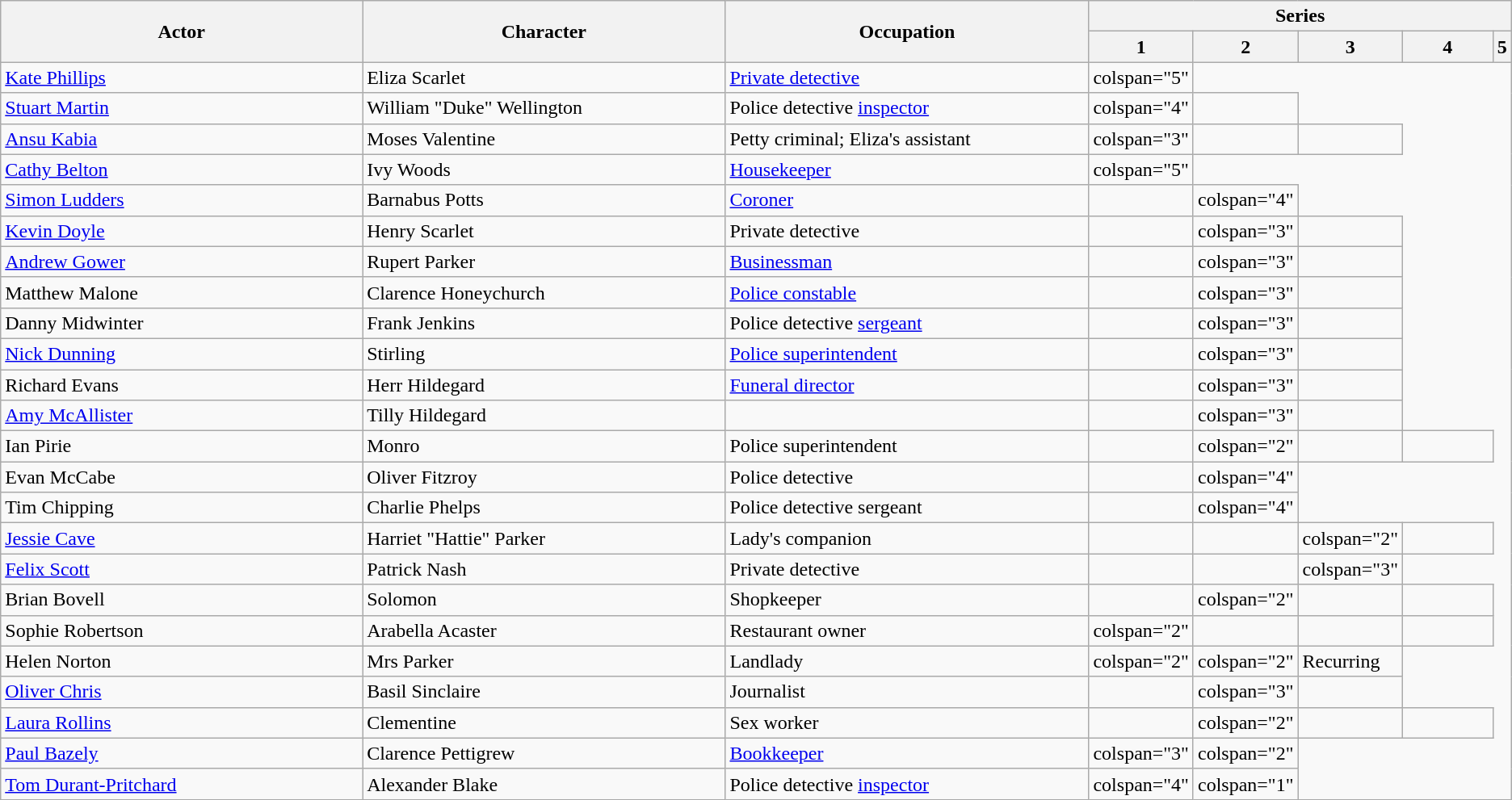<table class="wikitable">
<tr>
<th style="width:25%;" rowspan="2">Actor</th>
<th style="width:25%;" rowspan="2">Character</th>
<th style="width:25%;" rowspan="2">Occupation</th>
<th colspan="5" style="width:25%;">Series</th>
</tr>
<tr>
<th style="width:6.25%;">1</th>
<th style="width:6.25%;">2</th>
<th style="width:6.25%;">3</th>
<th style="width:6.25%;">4</th>
<th>5</th>
</tr>
<tr>
<td><a href='#'>Kate Phillips</a></td>
<td>Eliza Scarlet</td>
<td><a href='#'>Private detective</a></td>
<td>colspan="5" </td>
</tr>
<tr>
<td><a href='#'>Stuart Martin</a></td>
<td>William "Duke" Wellington</td>
<td>Police detective <a href='#'>inspector</a></td>
<td>colspan="4" </td>
<td></td>
</tr>
<tr>
<td><a href='#'>Ansu Kabia</a></td>
<td>Moses Valentine</td>
<td>Petty criminal; Eliza's assistant</td>
<td>colspan="3" </td>
<td></td>
<td></td>
</tr>
<tr>
<td><a href='#'>Cathy Belton</a></td>
<td>Ivy Woods</td>
<td><a href='#'>Housekeeper</a></td>
<td>colspan="5" </td>
</tr>
<tr>
<td><a href='#'>Simon Ludders</a></td>
<td>Barnabus Potts</td>
<td><a href='#'>Coroner</a></td>
<td></td>
<td>colspan="4" </td>
</tr>
<tr>
<td><a href='#'>Kevin Doyle</a></td>
<td>Henry Scarlet</td>
<td>Private detective</td>
<td></td>
<td>colspan="3" </td>
<td></td>
</tr>
<tr>
<td><a href='#'>Andrew Gower</a></td>
<td>Rupert Parker</td>
<td><a href='#'>Businessman</a></td>
<td></td>
<td>colspan="3" </td>
<td></td>
</tr>
<tr>
<td>Matthew Malone</td>
<td>Clarence Honeychurch</td>
<td><a href='#'>Police constable</a></td>
<td></td>
<td>colspan="3" </td>
<td></td>
</tr>
<tr>
<td>Danny Midwinter</td>
<td>Frank Jenkins</td>
<td>Police detective <a href='#'>sergeant</a></td>
<td></td>
<td>colspan="3" </td>
<td></td>
</tr>
<tr>
<td><a href='#'>Nick Dunning</a></td>
<td>Stirling</td>
<td><a href='#'>Police superintendent</a></td>
<td></td>
<td>colspan="3" </td>
<td></td>
</tr>
<tr>
<td>Richard Evans</td>
<td>Herr Hildegard</td>
<td><a href='#'>Funeral director</a></td>
<td></td>
<td>colspan="3" </td>
<td></td>
</tr>
<tr>
<td><a href='#'>Amy McAllister</a></td>
<td>Tilly Hildegard</td>
<td></td>
<td></td>
<td>colspan="3" </td>
<td></td>
</tr>
<tr>
<td>Ian Pirie</td>
<td>Monro</td>
<td>Police superintendent</td>
<td></td>
<td>colspan="2" </td>
<td></td>
<td></td>
</tr>
<tr>
<td>Evan McCabe</td>
<td>Oliver Fitzroy</td>
<td>Police detective</td>
<td></td>
<td>colspan="4" </td>
</tr>
<tr>
<td>Tim Chipping</td>
<td>Charlie Phelps</td>
<td>Police detective sergeant</td>
<td></td>
<td>colspan="4" </td>
</tr>
<tr>
<td><a href='#'>Jessie Cave</a></td>
<td>Harriet "Hattie" Parker</td>
<td>Lady's companion</td>
<td></td>
<td></td>
<td>colspan="2" </td>
<td></td>
</tr>
<tr>
<td><a href='#'>Felix Scott</a></td>
<td>Patrick Nash</td>
<td>Private detective</td>
<td></td>
<td></td>
<td>colspan="3" </td>
</tr>
<tr>
<td>Brian Bovell</td>
<td>Solomon</td>
<td>Shopkeeper</td>
<td></td>
<td>colspan="2" </td>
<td></td>
<td></td>
</tr>
<tr>
<td>Sophie Robertson</td>
<td>Arabella Acaster</td>
<td>Restaurant owner</td>
<td>colspan="2" </td>
<td></td>
<td></td>
<td></td>
</tr>
<tr>
<td>Helen Norton</td>
<td>Mrs Parker</td>
<td>Landlady</td>
<td>colspan="2" </td>
<td>colspan="2" </td>
<td>Recurring</td>
</tr>
<tr>
<td><a href='#'>Oliver Chris</a></td>
<td>Basil Sinclaire</td>
<td>Journalist</td>
<td></td>
<td>colspan="3" </td>
<td></td>
</tr>
<tr>
<td><a href='#'>Laura Rollins</a></td>
<td>Clementine</td>
<td>Sex worker</td>
<td></td>
<td>colspan="2" </td>
<td></td>
<td></td>
</tr>
<tr>
<td><a href='#'>Paul Bazely</a></td>
<td>Clarence Pettigrew</td>
<td><a href='#'>Bookkeeper</a></td>
<td>colspan="3" </td>
<td>colspan="2"  </td>
</tr>
<tr>
<td><a href='#'>Tom Durant-Pritchard</a></td>
<td>Alexander Blake</td>
<td>Police detective <a href='#'>inspector</a></td>
<td>colspan="4" </td>
<td>colspan="1"  </td>
</tr>
</table>
